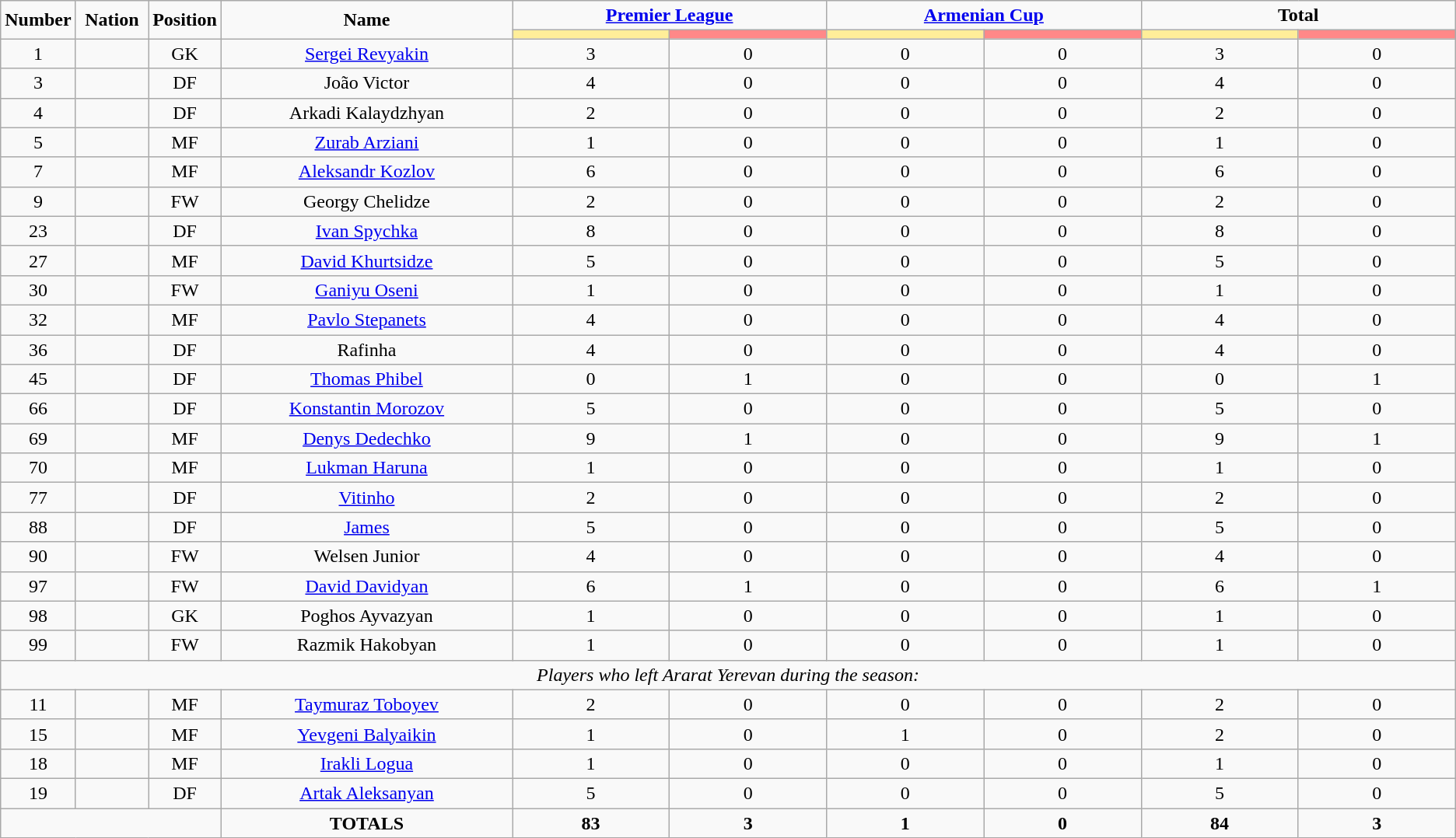<table class="wikitable" style="text-align:center;">
<tr>
<td rowspan="2"  style="width:5%; text-align:center;"><strong>Number</strong></td>
<td rowspan="2"  style="width:5%; text-align:center;"><strong>Nation</strong></td>
<td rowspan="2"  style="width:5%; text-align:center;"><strong>Position</strong></td>
<td rowspan="2"  style="width:20%; text-align:center;"><strong>Name</strong></td>
<td colspan="2" style="text-align:center;"><strong><a href='#'>Premier League</a></strong></td>
<td colspan="2" style="text-align:center;"><strong><a href='#'>Armenian Cup</a></strong></td>
<td colspan="2" style="text-align:center;"><strong>Total</strong></td>
</tr>
<tr>
<th style="width:60px; background:#fe9;"></th>
<th style="width:60px; background:#ff8888;"></th>
<th style="width:60px; background:#fe9;"></th>
<th style="width:60px; background:#ff8888;"></th>
<th style="width:60px; background:#fe9;"></th>
<th style="width:60px; background:#ff8888;"></th>
</tr>
<tr>
<td>1</td>
<td></td>
<td>GK</td>
<td><a href='#'>Sergei Revyakin</a></td>
<td>3</td>
<td>0</td>
<td>0</td>
<td>0</td>
<td>3</td>
<td>0</td>
</tr>
<tr>
<td>3</td>
<td></td>
<td>DF</td>
<td>João Victor</td>
<td>4</td>
<td>0</td>
<td>0</td>
<td>0</td>
<td>4</td>
<td>0</td>
</tr>
<tr>
<td>4</td>
<td></td>
<td>DF</td>
<td>Arkadi Kalaydzhyan</td>
<td>2</td>
<td>0</td>
<td>0</td>
<td>0</td>
<td>2</td>
<td>0</td>
</tr>
<tr>
<td>5</td>
<td></td>
<td>MF</td>
<td><a href='#'>Zurab Arziani</a></td>
<td>1</td>
<td>0</td>
<td>0</td>
<td>0</td>
<td>1</td>
<td>0</td>
</tr>
<tr>
<td>7</td>
<td></td>
<td>MF</td>
<td><a href='#'>Aleksandr Kozlov</a></td>
<td>6</td>
<td>0</td>
<td>0</td>
<td>0</td>
<td>6</td>
<td>0</td>
</tr>
<tr>
<td>9</td>
<td></td>
<td>FW</td>
<td>Georgy Chelidze</td>
<td>2</td>
<td>0</td>
<td>0</td>
<td>0</td>
<td>2</td>
<td>0</td>
</tr>
<tr>
<td>23</td>
<td></td>
<td>DF</td>
<td><a href='#'>Ivan Spychka</a></td>
<td>8</td>
<td>0</td>
<td>0</td>
<td>0</td>
<td>8</td>
<td>0</td>
</tr>
<tr>
<td>27</td>
<td></td>
<td>MF</td>
<td><a href='#'>David Khurtsidze</a></td>
<td>5</td>
<td>0</td>
<td>0</td>
<td>0</td>
<td>5</td>
<td>0</td>
</tr>
<tr>
<td>30</td>
<td></td>
<td>FW</td>
<td><a href='#'>Ganiyu Oseni</a></td>
<td>1</td>
<td>0</td>
<td>0</td>
<td>0</td>
<td>1</td>
<td>0</td>
</tr>
<tr>
<td>32</td>
<td></td>
<td>MF</td>
<td><a href='#'>Pavlo Stepanets</a></td>
<td>4</td>
<td>0</td>
<td>0</td>
<td>0</td>
<td>4</td>
<td>0</td>
</tr>
<tr>
<td>36</td>
<td></td>
<td>DF</td>
<td>Rafinha</td>
<td>4</td>
<td>0</td>
<td>0</td>
<td>0</td>
<td>4</td>
<td>0</td>
</tr>
<tr>
<td>45</td>
<td></td>
<td>DF</td>
<td><a href='#'>Thomas Phibel</a></td>
<td>0</td>
<td>1</td>
<td>0</td>
<td>0</td>
<td>0</td>
<td>1</td>
</tr>
<tr>
<td>66</td>
<td></td>
<td>DF</td>
<td><a href='#'>Konstantin Morozov</a></td>
<td>5</td>
<td>0</td>
<td>0</td>
<td>0</td>
<td>5</td>
<td>0</td>
</tr>
<tr>
<td>69</td>
<td></td>
<td>MF</td>
<td><a href='#'>Denys Dedechko</a></td>
<td>9</td>
<td>1</td>
<td>0</td>
<td>0</td>
<td>9</td>
<td>1</td>
</tr>
<tr>
<td>70</td>
<td></td>
<td>MF</td>
<td><a href='#'>Lukman Haruna</a></td>
<td>1</td>
<td>0</td>
<td>0</td>
<td>0</td>
<td>1</td>
<td>0</td>
</tr>
<tr>
<td>77</td>
<td></td>
<td>DF</td>
<td><a href='#'>Vitinho</a></td>
<td>2</td>
<td>0</td>
<td>0</td>
<td>0</td>
<td>2</td>
<td>0</td>
</tr>
<tr>
<td>88</td>
<td></td>
<td>DF</td>
<td><a href='#'>James</a></td>
<td>5</td>
<td>0</td>
<td>0</td>
<td>0</td>
<td>5</td>
<td>0</td>
</tr>
<tr>
<td>90</td>
<td></td>
<td>FW</td>
<td>Welsen Junior</td>
<td>4</td>
<td>0</td>
<td>0</td>
<td>0</td>
<td>4</td>
<td>0</td>
</tr>
<tr>
<td>97</td>
<td></td>
<td>FW</td>
<td><a href='#'>David Davidyan</a></td>
<td>6</td>
<td>1</td>
<td>0</td>
<td>0</td>
<td>6</td>
<td>1</td>
</tr>
<tr>
<td>98</td>
<td></td>
<td>GK</td>
<td>Poghos Ayvazyan</td>
<td>1</td>
<td>0</td>
<td>0</td>
<td>0</td>
<td>1</td>
<td>0</td>
</tr>
<tr>
<td>99</td>
<td></td>
<td>FW</td>
<td>Razmik Hakobyan</td>
<td>1</td>
<td>0</td>
<td>0</td>
<td>0</td>
<td>1</td>
<td>0</td>
</tr>
<tr>
<td colspan="14"><em>Players who left Ararat Yerevan during the season:</em></td>
</tr>
<tr>
<td>11</td>
<td></td>
<td>MF</td>
<td><a href='#'>Taymuraz Toboyev</a></td>
<td>2</td>
<td>0</td>
<td>0</td>
<td>0</td>
<td>2</td>
<td>0</td>
</tr>
<tr>
<td>15</td>
<td></td>
<td>MF</td>
<td><a href='#'>Yevgeni Balyaikin</a></td>
<td>1</td>
<td>0</td>
<td>1</td>
<td>0</td>
<td>2</td>
<td>0</td>
</tr>
<tr>
<td>18</td>
<td></td>
<td>MF</td>
<td><a href='#'>Irakli Logua</a></td>
<td>1</td>
<td>0</td>
<td>0</td>
<td>0</td>
<td>1</td>
<td>0</td>
</tr>
<tr>
<td>19</td>
<td></td>
<td>DF</td>
<td><a href='#'>Artak Aleksanyan</a></td>
<td>5</td>
<td>0</td>
<td>0</td>
<td>0</td>
<td>5</td>
<td>0</td>
</tr>
<tr>
<td colspan="3"></td>
<td><strong>TOTALS</strong></td>
<td><strong>83</strong></td>
<td><strong>3</strong></td>
<td><strong>1</strong></td>
<td><strong>0</strong></td>
<td><strong>84</strong></td>
<td><strong>3</strong></td>
</tr>
</table>
